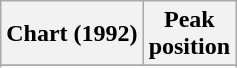<table class="wikitable plainrowheaders sortable">
<tr>
<th scope="col">Chart (1992)</th>
<th scope="col">Peak<br>position</th>
</tr>
<tr>
</tr>
<tr>
</tr>
<tr>
</tr>
<tr>
</tr>
<tr>
</tr>
<tr>
</tr>
<tr>
</tr>
<tr>
</tr>
<tr>
</tr>
<tr>
</tr>
<tr>
</tr>
</table>
